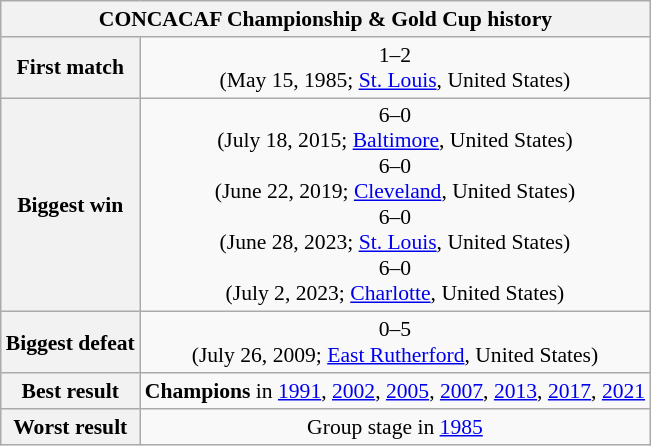<table class="wikitable collapsible collapsed" style="text-align: center;font-size:90%;">
<tr>
<th colspan=2>CONCACAF Championship & Gold Cup history</th>
</tr>
<tr>
<th>First match</th>
<td> 1–2 <br>(May 15, 1985; <a href='#'>St. Louis</a>, United States)</td>
</tr>
<tr>
<th>Biggest win</th>
<td> 6–0 <br>(July 18, 2015; <a href='#'>Baltimore</a>, United States)<br> 6–0 <br>(June 22, 2019; <a href='#'>Cleveland</a>, United States)<br> 6–0 <br>(June 28, 2023; <a href='#'>St. Louis</a>, United States)<br> 6–0 <br>(July 2, 2023; <a href='#'>Charlotte</a>, United States)</td>
</tr>
<tr>
<th>Biggest defeat</th>
<td> 0–5 <br>(July 26, 2009; <a href='#'>East Rutherford</a>, United States)</td>
</tr>
<tr>
<th>Best result</th>
<td><strong>Champions</strong> in <a href='#'>1991</a>, <a href='#'>2002</a>, <a href='#'>2005</a>, <a href='#'>2007</a>, <a href='#'>2013</a>, <a href='#'>2017</a>, <a href='#'>2021</a></td>
</tr>
<tr>
<th>Worst result</th>
<td>Group stage in <a href='#'>1985</a></td>
</tr>
</table>
